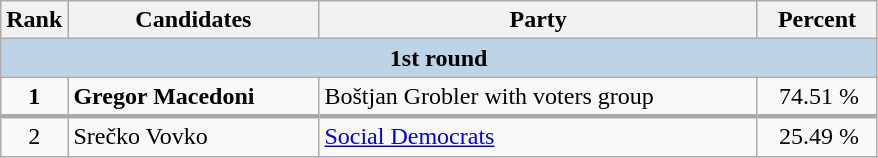<table class="wikitable">
<tr>
<th width=37>Rank</th>
<th width=160>Candidates</th>
<th width=285>Party</th>
<th width=72>Percent</th>
</tr>
<tr>
<td bgcolor=#BCD4E6 colspan=4 align=center><strong>1st round</strong></td>
</tr>
<tr>
<td align=center><strong>1</strong></td>
<td><strong>Gregor Macedoni</strong> </td>
<td>Boštjan Grobler with voters group</td>
<td align=right>74.51 %  </td>
</tr>
<tr>
<td style="border-top-width:3px" align=center>2</td>
<td style="border-top-width:3px">Srečko Vovko</td>
<td style="border-top-width:3px"><a href='#'>Social Democrats</a></td>
<td style="border-top-width:3px" align=right>25.49 %  </td>
</tr>
</table>
